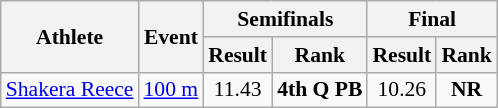<table class=wikitable style="font-size:90%">
<tr>
<th rowspan="2">Athlete</th>
<th rowspan="2">Event</th>
<th colspan="2">Semifinals</th>
<th colspan="2">Final</th>
</tr>
<tr>
<th>Result</th>
<th>Rank</th>
<th>Result</th>
<th>Rank</th>
</tr>
<tr>
<td><a href='#'>Shakera Reece</a></td>
<td><a href='#'>100 m</a></td>
<td align=center>11.43</td>
<td align=center><strong>4th Q PB</strong></td>
<td align=center>10.26</td>
<td align=center> <strong>NR</strong></td>
</tr>
</table>
